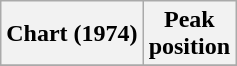<table class="wikitable sortable plainrowheaders" style="text-align:center">
<tr>
<th scope="col">Chart (1974)</th>
<th scope="col">Peak<br> position</th>
</tr>
<tr>
</tr>
</table>
